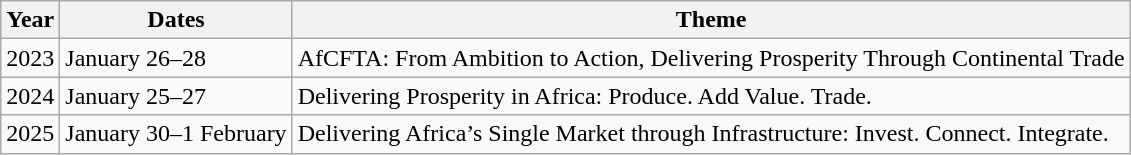<table class="wikitable">
<tr>
<th>Year</th>
<th>Dates</th>
<th>Theme</th>
</tr>
<tr>
<td>2023</td>
<td>January 26–28</td>
<td>AfCFTA: From Ambition to Action, Delivering Prosperity Through Continental Trade</td>
</tr>
<tr>
<td>2024</td>
<td>January 25–27</td>
<td>Delivering Prosperity in Africa: Produce. Add Value. Trade.</td>
</tr>
<tr>
<td>2025</td>
<td>January 30–1 February</td>
<td>Delivering Africa’s Single Market through Infrastructure: Invest. Connect. Integrate.</td>
</tr>
</table>
